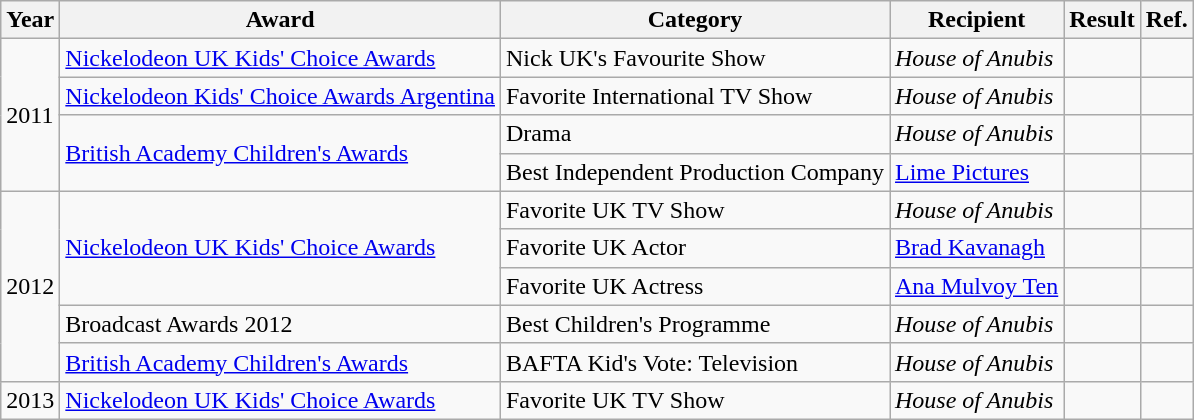<table class="wikitable">
<tr>
<th>Year</th>
<th>Award</th>
<th>Category</th>
<th>Recipient</th>
<th>Result</th>
<th>Ref.</th>
</tr>
<tr>
<td rowspan=4>2011</td>
<td><a href='#'>Nickelodeon UK Kids' Choice Awards</a></td>
<td>Nick UK's Favourite Show</td>
<td><em>House of Anubis</em></td>
<td></td>
<td></td>
</tr>
<tr>
<td><a href='#'>Nickelodeon Kids' Choice Awards Argentina</a></td>
<td>Favorite International TV Show</td>
<td><em>House of Anubis</em></td>
<td></td>
<td></td>
</tr>
<tr>
<td rowspan=2><a href='#'>British Academy Children's Awards</a></td>
<td>Drama</td>
<td><em>House of Anubis</em></td>
<td></td>
<td></td>
</tr>
<tr>
<td>Best Independent Production Company</td>
<td><a href='#'>Lime Pictures</a></td>
<td></td>
<td></td>
</tr>
<tr>
<td rowspan=5>2012</td>
<td rowspan=3><a href='#'>Nickelodeon UK Kids' Choice Awards</a></td>
<td>Favorite UK TV Show</td>
<td><em>House of Anubis</em></td>
<td></td>
<td></td>
</tr>
<tr>
<td>Favorite UK Actor</td>
<td><a href='#'>Brad Kavanagh</a></td>
<td></td>
<td></td>
</tr>
<tr>
<td>Favorite UK Actress</td>
<td><a href='#'>Ana Mulvoy Ten</a></td>
<td></td>
<td></td>
</tr>
<tr>
<td>Broadcast Awards 2012</td>
<td>Best Children's Programme</td>
<td><em>House of Anubis</em></td>
<td></td>
<td></td>
</tr>
<tr>
<td><a href='#'>British Academy Children's Awards</a></td>
<td>BAFTA Kid's Vote: Television</td>
<td><em>House of Anubis</em></td>
<td></td>
<td></td>
</tr>
<tr>
<td>2013</td>
<td><a href='#'>Nickelodeon UK Kids' Choice Awards</a></td>
<td>Favorite UK TV Show</td>
<td><em>House of Anubis</em></td>
<td></td>
<td></td>
</tr>
</table>
